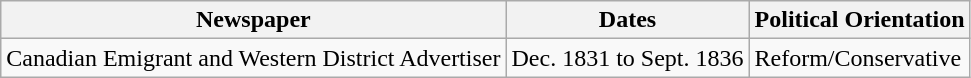<table class="wikitable">
<tr>
<th>Newspaper</th>
<th>Dates</th>
<th>Political Orientation</th>
</tr>
<tr>
<td>Canadian Emigrant and Western District Advertiser</td>
<td>Dec. 1831 to Sept. 1836</td>
<td>Reform/Conservative</td>
</tr>
</table>
